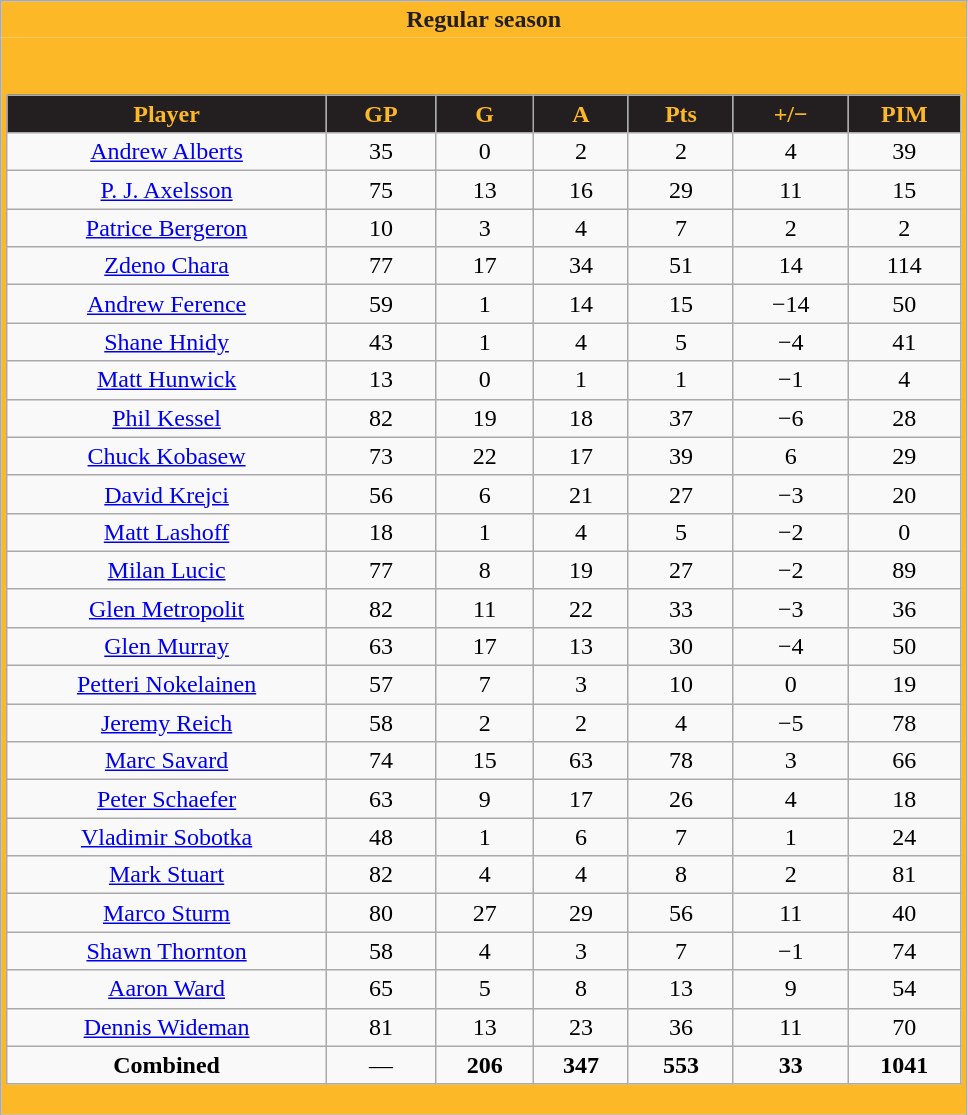<table class="wikitable">
<tr>
<th style="background:#FDB827; color:#231F20; border: 0;">Regular season</th>
</tr>
<tr>
<td style="background: #FDB827; border: 0;" colspan="4"><br><table class="wikitable sortable" style="width: 100%; text-align: center;">
<tr>
<th style="background:#231F20; color:#FDB827; width: 12.5em;">Player</th>
<th style="background:#231F20; color:#FDB827; width: 4em;">GP</th>
<th style="background:#231F20; color:#FDB827; width: 3.5em;">G</th>
<th style="background:#231F20; color:#FDB827; width: 3.4em;">A</th>
<th style="background:#231F20; color:#FDB827; width: 3.8em;">Pts</th>
<th style="background:#231F20; color:#FDB827; width: 4.2em;">+/−</th>
<th style="background:#231F20; color:#FDB827; width: 4.1em;">PIM</th>
</tr>
<tr align=center>
<td><a href='#'>Andrew Alberts</a></td>
<td>35</td>
<td>0</td>
<td>2</td>
<td>2</td>
<td>4</td>
<td>39</td>
</tr>
<tr align=center>
<td><a href='#'>P. J. Axelsson</a></td>
<td>75</td>
<td>13</td>
<td>16</td>
<td>29</td>
<td>11</td>
<td>15</td>
</tr>
<tr align=center>
<td><a href='#'>Patrice Bergeron</a></td>
<td>10</td>
<td>3</td>
<td>4</td>
<td>7</td>
<td>2</td>
<td>2</td>
</tr>
<tr align=center>
<td><a href='#'>Zdeno Chara</a></td>
<td>77</td>
<td>17</td>
<td>34</td>
<td>51</td>
<td>14</td>
<td>114</td>
</tr>
<tr align=center>
<td><a href='#'>Andrew Ference</a></td>
<td>59</td>
<td>1</td>
<td>14</td>
<td>15</td>
<td>−14</td>
<td>50</td>
</tr>
<tr align=center>
<td><a href='#'>Shane Hnidy</a></td>
<td>43</td>
<td>1</td>
<td>4</td>
<td>5</td>
<td>−4</td>
<td>41</td>
</tr>
<tr align=center>
<td><a href='#'>Matt Hunwick</a></td>
<td>13</td>
<td>0</td>
<td>1</td>
<td>1</td>
<td>−1</td>
<td>4</td>
</tr>
<tr align=center>
<td><a href='#'>Phil Kessel</a></td>
<td>82</td>
<td>19</td>
<td>18</td>
<td>37</td>
<td>−6</td>
<td>28</td>
</tr>
<tr align=center>
<td><a href='#'>Chuck Kobasew</a></td>
<td>73</td>
<td>22</td>
<td>17</td>
<td>39</td>
<td>6</td>
<td>29</td>
</tr>
<tr align=center>
<td><a href='#'>David Krejci</a></td>
<td>56</td>
<td>6</td>
<td>21</td>
<td>27</td>
<td>−3</td>
<td>20</td>
</tr>
<tr align=center>
<td><a href='#'>Matt Lashoff</a></td>
<td>18</td>
<td>1</td>
<td>4</td>
<td>5</td>
<td>−2</td>
<td>0</td>
</tr>
<tr align=center>
<td><a href='#'>Milan Lucic</a></td>
<td>77</td>
<td>8</td>
<td>19</td>
<td>27</td>
<td>−2</td>
<td>89</td>
</tr>
<tr align=center>
<td><a href='#'>Glen Metropolit</a></td>
<td>82</td>
<td>11</td>
<td>22</td>
<td>33</td>
<td>−3</td>
<td>36</td>
</tr>
<tr align=center>
<td><a href='#'>Glen Murray</a></td>
<td>63</td>
<td>17</td>
<td>13</td>
<td>30</td>
<td>−4</td>
<td>50</td>
</tr>
<tr align=center>
<td><a href='#'>Petteri Nokelainen</a></td>
<td>57</td>
<td>7</td>
<td>3</td>
<td>10</td>
<td>0</td>
<td>19</td>
</tr>
<tr align=center>
<td><a href='#'>Jeremy Reich</a></td>
<td>58</td>
<td>2</td>
<td>2</td>
<td>4</td>
<td>−5</td>
<td>78</td>
</tr>
<tr align=center>
<td><a href='#'>Marc Savard</a></td>
<td>74</td>
<td>15</td>
<td>63</td>
<td>78</td>
<td>3</td>
<td>66</td>
</tr>
<tr align=center>
<td><a href='#'>Peter Schaefer</a></td>
<td>63</td>
<td>9</td>
<td>17</td>
<td>26</td>
<td>4</td>
<td>18</td>
</tr>
<tr align=center>
<td><a href='#'>Vladimir Sobotka</a></td>
<td>48</td>
<td>1</td>
<td>6</td>
<td>7</td>
<td>1</td>
<td>24</td>
</tr>
<tr align=center>
<td><a href='#'>Mark Stuart</a></td>
<td>82</td>
<td>4</td>
<td>4</td>
<td>8</td>
<td>2</td>
<td>81</td>
</tr>
<tr align=center>
<td><a href='#'>Marco Sturm</a></td>
<td>80</td>
<td>27</td>
<td>29</td>
<td>56</td>
<td>11</td>
<td>40</td>
</tr>
<tr align=center>
<td><a href='#'>Shawn Thornton</a></td>
<td>58</td>
<td>4</td>
<td>3</td>
<td>7</td>
<td>−1</td>
<td>74</td>
</tr>
<tr align=center>
<td><a href='#'>Aaron Ward</a></td>
<td>65</td>
<td>5</td>
<td>8</td>
<td>13</td>
<td>9</td>
<td>54</td>
</tr>
<tr align=center>
<td><a href='#'>Dennis Wideman</a></td>
<td>81</td>
<td>13</td>
<td>23</td>
<td>36</td>
<td>11</td>
<td>70</td>
</tr>
<tr align=center>
<td><strong>Combined</strong></td>
<td>—</td>
<td><strong>206</strong></td>
<td><strong>347</strong></td>
<td><strong>553</strong></td>
<td><strong>33</strong></td>
<td><strong>1041</strong></td>
</tr>
</table>
</td>
</tr>
</table>
